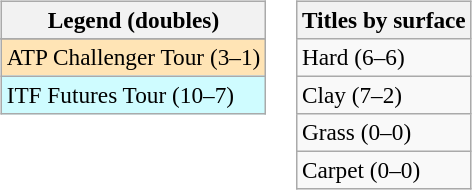<table>
<tr valign=top>
<td><br><table class=wikitable style=font-size:97%>
<tr>
<th>Legend (doubles)</th>
</tr>
<tr bgcolor=e5d1cb>
</tr>
<tr bgcolor=moccasin>
<td>ATP Challenger Tour (3–1)</td>
</tr>
<tr bgcolor=cffcff>
<td>ITF Futures Tour (10–7)</td>
</tr>
</table>
</td>
<td><br><table class=wikitable style=font-size:97%>
<tr>
<th>Titles by surface</th>
</tr>
<tr>
<td>Hard (6–6)</td>
</tr>
<tr>
<td>Clay (7–2)</td>
</tr>
<tr>
<td>Grass (0–0)</td>
</tr>
<tr>
<td>Carpet (0–0)</td>
</tr>
</table>
</td>
</tr>
</table>
